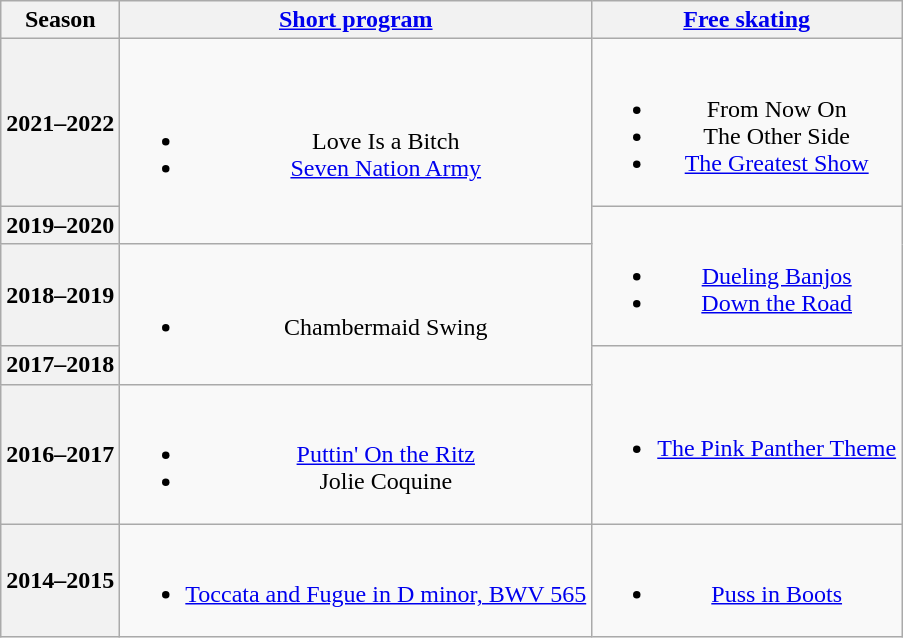<table class=wikitable style=text-align:center>
<tr>
<th>Season</th>
<th><a href='#'>Short program</a></th>
<th><a href='#'>Free skating</a></th>
</tr>
<tr>
<th>2021–2022 <br> </th>
<td rowspan="2"><br><ul><li>Love Is a Bitch <br></li><li><a href='#'>Seven Nation Army</a> <br></li></ul></td>
<td><br><ul><li>From Now On <br></li><li>The Other Side <br></li><li><a href='#'>The Greatest Show</a> <br> </li></ul></td>
</tr>
<tr>
<th>2019–2020 <br> </th>
<td rowspan="2"><br><ul><li><a href='#'>Dueling Banjos</a> <br></li><li><a href='#'>Down the Road</a> <br></li></ul></td>
</tr>
<tr>
<th>2018–2019 <br> </th>
<td rowspan="2"><br><ul><li>Chambermaid Swing <br></li></ul></td>
</tr>
<tr>
<th>2017–2018 <br> </th>
<td rowspan="2"><br><ul><li><a href='#'>The Pink Panther Theme</a> <br></li></ul></td>
</tr>
<tr>
<th>2016–2017 <br> </th>
<td><br><ul><li><a href='#'>Puttin' On the Ritz</a> <br></li><li>Jolie Coquine <br></li></ul></td>
</tr>
<tr>
<th>2014–2015 <br> </th>
<td><br><ul><li><a href='#'>Toccata and Fugue in D minor, BWV 565</a> <br></li></ul></td>
<td><br><ul><li><a href='#'>Puss in Boots</a> <br></li></ul></td>
</tr>
</table>
